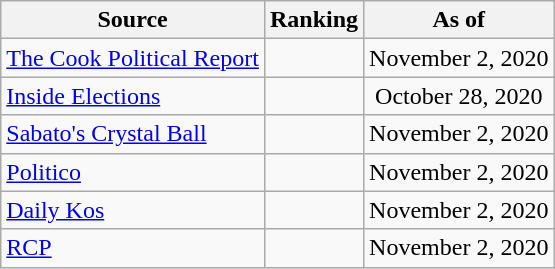<table class="wikitable" style="text-align:center">
<tr>
<th>Source</th>
<th>Ranking</th>
<th>As of</th>
</tr>
<tr>
<td align=left><a href='#'>The Cook Political Report</a></td>
<td></td>
<td>November 2, 2020</td>
</tr>
<tr>
<td align=left><a href='#'>Inside Elections</a></td>
<td></td>
<td>October 28, 2020</td>
</tr>
<tr>
<td align=left><a href='#'>Sabato's Crystal Ball</a></td>
<td></td>
<td>November 2, 2020</td>
</tr>
<tr>
<td align="left"><a href='#'>Politico</a></td>
<td></td>
<td>November 2, 2020</td>
</tr>
<tr>
<td align="left"><a href='#'>Daily Kos</a></td>
<td></td>
<td>November 2, 2020</td>
</tr>
<tr>
<td align="left"><a href='#'>RCP</a></td>
<td></td>
<td>November 2, 2020</td>
</tr>
</table>
